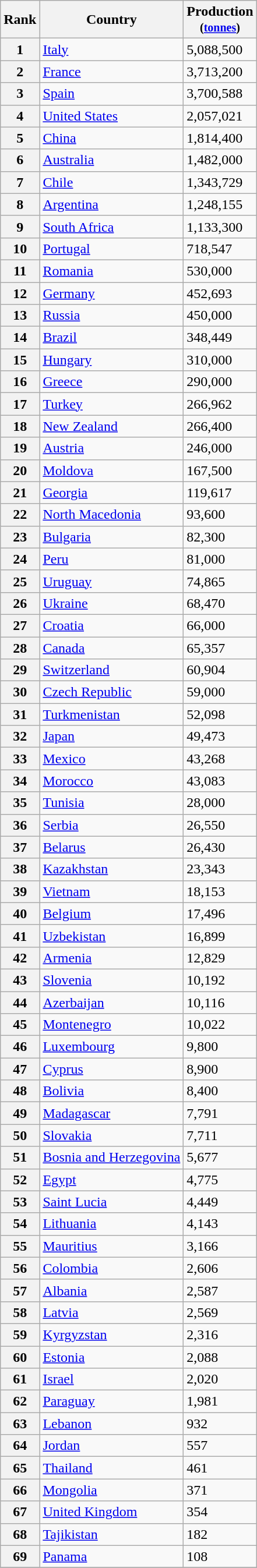<table class="wikitable sortable plainrowheaders">
<tr>
<th scope="col">Rank</th>
<th scope="col">Country</th>
<th scope="col">Production<br><small>(<a href='#'>tonnes</a>)</small></th>
</tr>
<tr>
<th scope="row">1</th>
<td><a href='#'>Italy</a></td>
<td>5,088,500</td>
</tr>
<tr>
<th scope="row">2</th>
<td><a href='#'>France</a></td>
<td>3,713,200</td>
</tr>
<tr>
<th scope="row">3</th>
<td><a href='#'>Spain</a></td>
<td>3,700,588</td>
</tr>
<tr>
<th scope="row">4</th>
<td><a href='#'>United States</a></td>
<td>2,057,021</td>
</tr>
<tr>
<th scope="row">5</th>
<td><a href='#'>China</a></td>
<td>1,814,400</td>
</tr>
<tr>
<th scope="row">6</th>
<td><a href='#'>Australia</a></td>
<td>1,482,000</td>
</tr>
<tr>
<th scope="row">7</th>
<td><a href='#'>Chile</a></td>
<td>1,343,729</td>
</tr>
<tr>
<th scope="row">8</th>
<td><a href='#'>Argentina</a></td>
<td>1,248,155</td>
</tr>
<tr>
<th scope="row">9</th>
<td><a href='#'>South Africa</a></td>
<td>1,133,300</td>
</tr>
<tr>
<th scope="row">10</th>
<td><a href='#'>Portugal</a></td>
<td>718,547</td>
</tr>
<tr>
<th scope="row">11</th>
<td><a href='#'>Romania</a></td>
<td>530,000</td>
</tr>
<tr>
<th scope="row">12</th>
<td><a href='#'>Germany</a></td>
<td>452,693</td>
</tr>
<tr>
<th scope="row">13</th>
<td><a href='#'>Russia</a></td>
<td>450,000</td>
</tr>
<tr>
<th scope="row">14</th>
<td><a href='#'>Brazil</a></td>
<td>348,449</td>
</tr>
<tr>
<th scope="row">15</th>
<td><a href='#'>Hungary</a></td>
<td>310,000</td>
</tr>
<tr>
<th scope="row">16</th>
<td><a href='#'>Greece</a></td>
<td>290,000</td>
</tr>
<tr>
<th scope="row">17</th>
<td><a href='#'>Turkey</a></td>
<td>266,962</td>
</tr>
<tr>
<th scope="row">18</th>
<td><a href='#'>New Zealand</a></td>
<td>266,400</td>
</tr>
<tr>
<th scope="row">19</th>
<td><a href='#'>Austria</a></td>
<td>246,000</td>
</tr>
<tr>
<th scope="row">20</th>
<td><a href='#'>Moldova</a></td>
<td>167,500</td>
</tr>
<tr>
<th scope="row">21</th>
<td><a href='#'>Georgia</a></td>
<td>119,617</td>
</tr>
<tr>
<th scope="row">22</th>
<td><a href='#'>North Macedonia</a></td>
<td>93,600</td>
</tr>
<tr>
<th scope="row">23</th>
<td><a href='#'>Bulgaria</a></td>
<td>82,300</td>
</tr>
<tr>
<th scope="row">24</th>
<td><a href='#'>Peru</a></td>
<td>81,000</td>
</tr>
<tr>
<th scope="row">25</th>
<td><a href='#'>Uruguay</a></td>
<td>74,865</td>
</tr>
<tr>
<th scope="row">26</th>
<td><a href='#'>Ukraine</a></td>
<td>68,470</td>
</tr>
<tr>
<th scope="row">27</th>
<td><a href='#'>Croatia</a></td>
<td>66,000</td>
</tr>
<tr>
<th scope="row">28</th>
<td><a href='#'>Canada</a></td>
<td>65,357</td>
</tr>
<tr>
<th scope="row">29</th>
<td><a href='#'>Switzerland</a></td>
<td>60,904</td>
</tr>
<tr>
<th scope="row">30</th>
<td><a href='#'>Czech Republic</a></td>
<td>59,000</td>
</tr>
<tr>
<th scope="row">31</th>
<td><a href='#'>Turkmenistan</a></td>
<td>52,098</td>
</tr>
<tr>
<th scope="row">32</th>
<td><a href='#'>Japan</a></td>
<td>49,473</td>
</tr>
<tr>
<th scope="row">33</th>
<td><a href='#'>Mexico</a></td>
<td>43,268</td>
</tr>
<tr>
<th scope="row">34</th>
<td><a href='#'>Morocco</a></td>
<td>43,083</td>
</tr>
<tr>
<th scope="row">35</th>
<td><a href='#'>Tunisia</a></td>
<td>28,000</td>
</tr>
<tr>
<th scope="row">36</th>
<td><a href='#'>Serbia</a></td>
<td>26,550</td>
</tr>
<tr>
<th scope="row">37</th>
<td><a href='#'>Belarus</a></td>
<td>26,430</td>
</tr>
<tr>
<th scope="row">38</th>
<td><a href='#'>Kazakhstan</a></td>
<td>23,343</td>
</tr>
<tr>
<th scope="row">39</th>
<td><a href='#'>Vietnam</a></td>
<td>18,153</td>
</tr>
<tr>
<th scope="row">40</th>
<td><a href='#'>Belgium</a></td>
<td>17,496</td>
</tr>
<tr>
<th scope="row">41</th>
<td><a href='#'>Uzbekistan</a></td>
<td>16,899</td>
</tr>
<tr>
<th scope="row">42</th>
<td><a href='#'>Armenia</a></td>
<td>12,829</td>
</tr>
<tr>
<th scope="row">43</th>
<td><a href='#'>Slovenia</a></td>
<td>10,192</td>
</tr>
<tr>
<th scope="row">44</th>
<td><a href='#'>Azerbaijan</a></td>
<td>10,116</td>
</tr>
<tr>
<th scope="row">45</th>
<td><a href='#'>Montenegro</a></td>
<td>10,022</td>
</tr>
<tr>
<th scope="row">46</th>
<td><a href='#'>Luxembourg</a></td>
<td>9,800</td>
</tr>
<tr>
<th scope="row">47</th>
<td><a href='#'>Cyprus</a></td>
<td>8,900</td>
</tr>
<tr>
<th scope="row">48</th>
<td><a href='#'>Bolivia</a></td>
<td>8,400</td>
</tr>
<tr>
<th scope="row">49</th>
<td><a href='#'>Madagascar</a></td>
<td>7,791</td>
</tr>
<tr>
<th scope="row">50</th>
<td><a href='#'>Slovakia</a></td>
<td>7,711</td>
</tr>
<tr>
<th scope="row">51</th>
<td><a href='#'>Bosnia and Herzegovina</a></td>
<td>5,677</td>
</tr>
<tr>
<th scope="row">52</th>
<td><a href='#'>Egypt</a></td>
<td>4,775</td>
</tr>
<tr>
<th scope="row">53</th>
<td><a href='#'>Saint Lucia</a></td>
<td>4,449</td>
</tr>
<tr>
<th scope="row">54</th>
<td><a href='#'>Lithuania</a></td>
<td>4,143</td>
</tr>
<tr>
<th scope="row">55</th>
<td><a href='#'>Mauritius</a></td>
<td>3,166</td>
</tr>
<tr>
<th scope="row">56</th>
<td><a href='#'>Colombia</a></td>
<td>2,606</td>
</tr>
<tr>
<th scope="row">57</th>
<td><a href='#'>Albania</a></td>
<td>2,587</td>
</tr>
<tr>
<th scope="row">58</th>
<td><a href='#'>Latvia</a></td>
<td>2,569</td>
</tr>
<tr>
<th scope="row">59</th>
<td><a href='#'>Kyrgyzstan</a></td>
<td>2,316</td>
</tr>
<tr>
<th scope="row">60</th>
<td><a href='#'>Estonia</a></td>
<td>2,088</td>
</tr>
<tr>
<th scope="row">61</th>
<td><a href='#'>Israel</a></td>
<td>2,020</td>
</tr>
<tr>
<th scope="row">62</th>
<td><a href='#'>Paraguay</a></td>
<td>1,981</td>
</tr>
<tr>
<th scope="row">63</th>
<td><a href='#'>Lebanon</a></td>
<td>932</td>
</tr>
<tr>
<th scope="row">64</th>
<td><a href='#'>Jordan</a></td>
<td>557</td>
</tr>
<tr>
<th scope="row">65</th>
<td><a href='#'>Thailand</a></td>
<td>461</td>
</tr>
<tr>
<th scope="row">66</th>
<td><a href='#'>Mongolia</a></td>
<td>371</td>
</tr>
<tr>
<th scope="row">67</th>
<td><a href='#'>United Kingdom</a></td>
<td>354</td>
</tr>
<tr>
<th scope="row">68</th>
<td><a href='#'>Tajikistan</a></td>
<td>182</td>
</tr>
<tr>
<th scope="row">69</th>
<td><a href='#'>Panama</a></td>
<td>108</td>
</tr>
<tr>
</tr>
</table>
